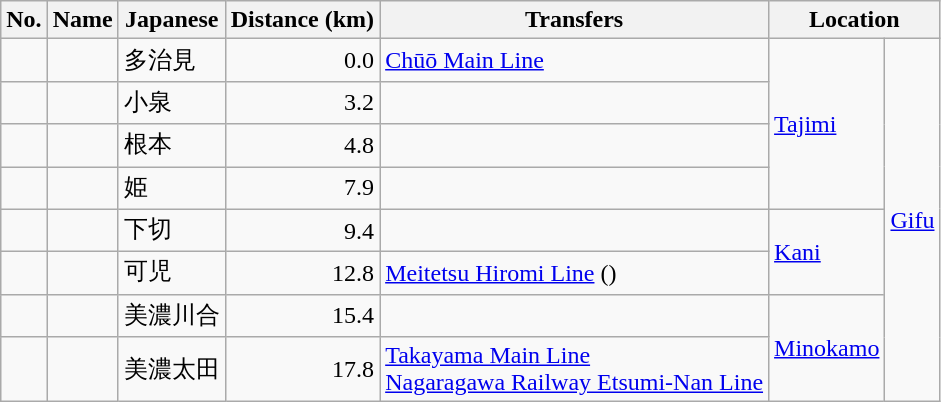<table class="wikitable">
<tr>
<th>No.</th>
<th>Name</th>
<th>Japanese</th>
<th>Distance (km)</th>
<th>Transfers</th>
<th colspan="2">Location</th>
</tr>
<tr>
<td></td>
<td></td>
<td>多治見</td>
<td style="text-align:right;">0.0</td>
<td><a href='#'>Chūō Main Line</a></td>
<td rowspan="4"><a href='#'>Tajimi</a></td>
<td rowspan="8" style="text-align:center"><a href='#'>Gifu</a></td>
</tr>
<tr>
<td></td>
<td></td>
<td>小泉</td>
<td style="text-align:right;">3.2</td>
<td> </td>
</tr>
<tr>
<td></td>
<td></td>
<td>根本</td>
<td style="text-align:right;">4.8</td>
<td> </td>
</tr>
<tr>
<td></td>
<td></td>
<td>姫</td>
<td style="text-align:right;">7.9</td>
<td> </td>
</tr>
<tr>
<td></td>
<td></td>
<td>下切</td>
<td style="text-align:right;">9.4</td>
<td> </td>
<td rowspan="2"><a href='#'>Kani</a></td>
</tr>
<tr>
<td></td>
<td></td>
<td>可児</td>
<td style="text-align:right;">12.8</td>
<td><a href='#'>Meitetsu Hiromi Line</a> ()</td>
</tr>
<tr>
<td></td>
<td></td>
<td>美濃川合</td>
<td style="text-align:right;">15.4</td>
<td> </td>
<td rowspan="2"><a href='#'>Minokamo</a></td>
</tr>
<tr>
<td></td>
<td></td>
<td>美濃太田</td>
<td style="text-align:right;">17.8</td>
<td><a href='#'>Takayama Main Line</a><br><a href='#'>Nagaragawa Railway Etsumi-Nan Line</a></td>
</tr>
</table>
